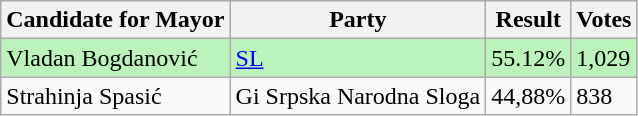<table class=wikitable>
<tr>
<th>Candidate for Mayor</th>
<th>Party</th>
<th>Result</th>
<th>Votes</th>
</tr>
<tr>
<td style="background:#BBF3BB;">Vladan Bogdanović</td>
<td style="background:#BBF3BB;"><a href='#'>SL</a></td>
<td style="background:#BBF3BB;">55.12%</td>
<td style="background:#BBF3BB;">1,029</td>
</tr>
<tr>
<td>Strahinja Spasić</td>
<td>Gi Srpska Narodna Sloga</td>
<td>44,88%</td>
<td>838</td>
</tr>
</table>
